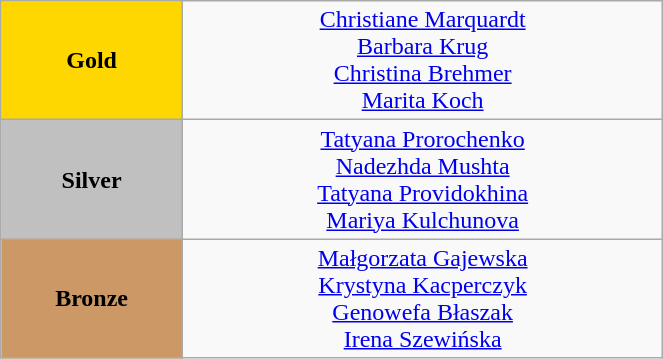<table class="wikitable" style="text-align:center; " width="35%">
<tr>
<td bgcolor="gold"><strong>Gold</strong></td>
<td><a href='#'>Christiane Marquardt</a><br><a href='#'>Barbara Krug</a><br><a href='#'>Christina Brehmer</a><br><a href='#'>Marita Koch</a><br><small><em></em></small></td>
</tr>
<tr>
<td bgcolor="silver"><strong>Silver</strong></td>
<td><a href='#'>Tatyana Prorochenko</a><br><a href='#'>Nadezhda Mushta</a><br><a href='#'>Tatyana Providokhina</a><br><a href='#'>Mariya Kulchunova</a><br><small><em></em></small></td>
</tr>
<tr>
<td bgcolor="CC9966"><strong>Bronze</strong></td>
<td><a href='#'>Małgorzata Gajewska</a><br><a href='#'>Krystyna Kacperczyk</a><br><a href='#'>Genowefa Błaszak</a><br><a href='#'>Irena Szewińska</a><br><small><em></em></small></td>
</tr>
</table>
